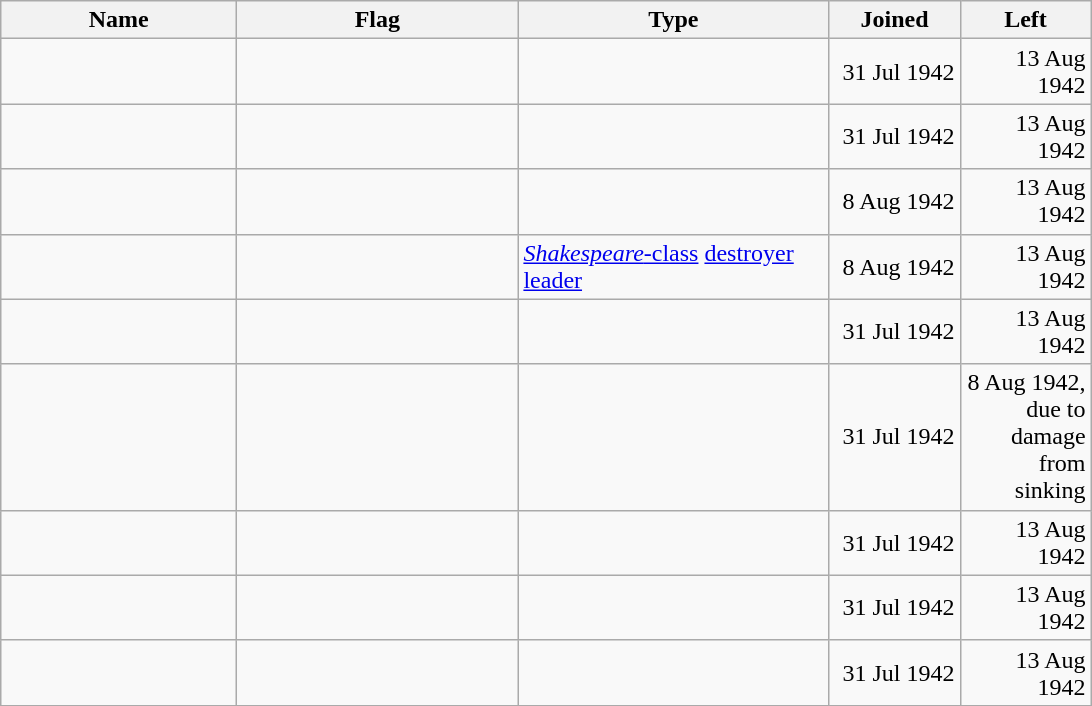<table class="wikitable sortable">
<tr>
<th scope="col" width="150px">Name</th>
<th scope="col" width="180px">Flag</th>
<th width="200px">Type</th>
<th width="80px">Joined</th>
<th width="80px">Left</th>
</tr>
<tr>
<td align="left"></td>
<td align="left"></td>
<td align="left"></td>
<td align="right">31 Jul 1942</td>
<td align="right">13 Aug 1942</td>
</tr>
<tr>
<td align="left"></td>
<td align="left"></td>
<td align="left"></td>
<td align="right">31 Jul 1942</td>
<td align="right">13 Aug 1942</td>
</tr>
<tr>
<td align="left"></td>
<td align="left"></td>
<td align="left"></td>
<td align="right">8 Aug 1942</td>
<td align="right">13 Aug 1942</td>
</tr>
<tr>
<td align="left"></td>
<td align="left"></td>
<td align="left"><a href='#'><em>Shakespeare</em>-class</a> <a href='#'>destroyer leader</a></td>
<td align="right">8 Aug 1942</td>
<td align="right">13 Aug 1942</td>
</tr>
<tr>
<td align="left"></td>
<td align="left"></td>
<td align="left"></td>
<td align="right">31 Jul 1942</td>
<td align="right">13 Aug 1942</td>
</tr>
<tr>
<td align="left"></td>
<td align="left"></td>
<td align="left"></td>
<td align="right">31 Jul 1942</td>
<td align="right">8 Aug 1942, due to damage<br>from sinking </td>
</tr>
<tr>
<td align="left"></td>
<td align="left"></td>
<td align="left"></td>
<td align="right">31 Jul 1942</td>
<td align="right">13 Aug 1942</td>
</tr>
<tr>
<td align="left"></td>
<td align="left"></td>
<td align="left"></td>
<td align="right">31 Jul 1942</td>
<td align="right">13 Aug 1942</td>
</tr>
<tr>
<td align="left"></td>
<td align="left"></td>
<td align="left"></td>
<td align="right">31 Jul 1942</td>
<td align="right">13 Aug 1942</td>
</tr>
<tr>
</tr>
</table>
